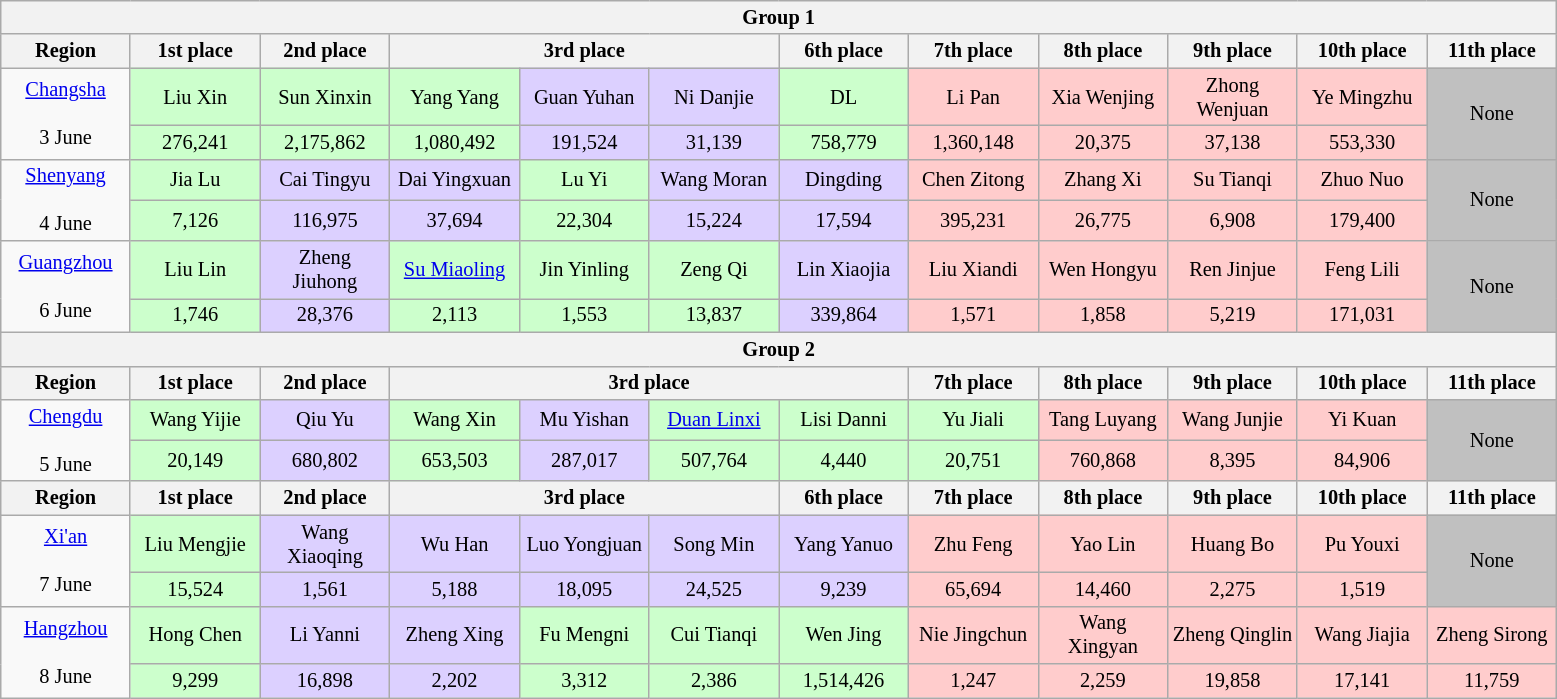<table class="wikitable" style="font-size:85%;">
<tr>
<th colspan="12"><span>Group 1</span></th>
</tr>
<tr>
<th width=80px>Region</th>
<th width=80px>1st place</th>
<th width=80px>2nd place</th>
<th width=240px colspan=3>3rd place</th>
<th width=80px>6th place</th>
<th width=80px>7th place</th>
<th width=80px>8th place</th>
<th width=80px>9th place</th>
<th width=80px>10th place</th>
<th width=80px>11th place</th>
</tr>
<tr>
<td align="center" rowspan=2><a href='#'>Changsha</a><br><span></span><br>3 June</td>
<td align="center" style="background:#ccffcc;">Liu Xin<br><span></span></td>
<td align="center" style="background:#ccffcc;">Sun Xinxin<br><span></span></td>
<td align="center" style="background:#ccffcc;" width=80px>Yang Yang<br><span></span></td>
<td align="center" style="background:#dcd0ff;" width=80px>Guan Yuhan<br><span></span></td>
<td align="center" style="background:#dcd0ff;" width=80px>Ni Danjie<br><span></span></td>
<td align="center" style="background:#ccffcc;"><span>DL</span></td>
<td align="center" style="background:#ffcccc;">Li Pan<br><span></span></td>
<td align="center" style="background:#ffcccc;">Xia Wenjing<br><span></span></td>
<td align="center" style="background:#ffcccc;">Zhong Wenjuan<br><span></span></td>
<td align="center" style="background:#ffcccc;">Ye Mingzhu<br><span></span></td>
<td align="center" style="background:#C0C0C0;" rowspan="2"><span>None</span></td>
</tr>
<tr>
<td align="center" style="background:#ccffcc;">276,241</td>
<td align="center" style="background:#ccffcc;">2,175,862</td>
<td align="center" style="background:#ccffcc;">1,080,492</td>
<td align="center" style="background:#dcd0ff;">191,524</td>
<td align="center" style="background:#dcd0ff;">31,139</td>
<td align="center" style="background:#ccffcc;">758,779</td>
<td align="center" style="background:#ffcccc;">1,360,148</td>
<td align="center" style="background:#ffcccc;">20,375</td>
<td align="center" style="background:#ffcccc;">37,138</td>
<td align="center" style="background:#ffcccc;">553,330</td>
</tr>
<tr>
<td align="center" rowspan="2"><a href='#'>Shenyang</a><br><span></span><br>4 June</td>
<td align="center" style="background:#ccffcc;">Jia Lu<br><span></span></td>
<td align="center" style="background:#dcd0ff;">Cai Tingyu<br><span></span></td>
<td align="center" style="background:#dcd0ff;">Dai Yingxuan<br><span></span></td>
<td align="center" style="background:#ccffcc;">Lu Yi<br><span></span></td>
<td align="center" style="background:#dcd0ff;">Wang Moran<br><span></span></td>
<td align="center" style="background:#dcd0ff;">Dingding<br><span></span></td>
<td align="center" style="background:#ffcccc;">Chen Zitong<br><span></span></td>
<td align="center" style="background:#ffcccc;">Zhang Xi<br><span></span></td>
<td align="center" style="background:#ffcccc;">Su Tianqi<br><span></span></td>
<td align="center" style="background:#ffcccc;">Zhuo Nuo<br><span></span></td>
<td align="center" style="background:#C0C0C0;" rowspan="2"><span>None</span></td>
</tr>
<tr>
<td align="center" style="background:#ccffcc;">7,126</td>
<td align="center" style="background:#dcd0ff;">116,975</td>
<td align="center" style="background:#dcd0ff;">37,694</td>
<td align="center" style="background:#ccffcc;">22,304</td>
<td align="center" style="background:#dcd0ff;">15,224</td>
<td align="center" style="background:#dcd0ff;">17,594</td>
<td align="center" style="background:#ffcccc;">395,231</td>
<td align="center" style="background:#ffcccc;">26,775</td>
<td align="center" style="background:#ffcccc;">6,908</td>
<td align="center" style="background:#ffcccc;">179,400</td>
</tr>
<tr>
<td align="center" rowspan="2"><a href='#'>Guangzhou</a><br><span></span><br>6 June</td>
<td align="center" style="background:#ccffcc;">Liu Lin<br><span></span></td>
<td align="center" style="background:#dcd0ff;">Zheng Jiuhong<br><span></span></td>
<td align="center" style="background:#ccffcc;"><a href='#'>Su Miaoling</a><br><span></span></td>
<td align="center" style="background:#ccffcc;">Jin Yinling<br><span></span></td>
<td align="center" style="background:#ccffcc;">Zeng Qi<br><span></span></td>
<td align="center" style="background:#dcd0ff;">Lin Xiaojia<br><span></span></td>
<td align="center" style="background:#ffcccc;">Liu Xiandi<br><span></span></td>
<td align="center" style="background:#ffcccc;">Wen Hongyu<br><span></span></td>
<td align="center" style="background:#ffcccc;">Ren Jinjue<br><span></span></td>
<td align="center" style="background:#ffcccc;">Feng Lili<br><span></span></td>
<td align="center" style="background:#C0C0C0;" rowspan="2"><span>None</span></td>
</tr>
<tr>
<td align="center" style="background:#ccffcc;">1,746</td>
<td align="center" style="background:#dcd0ff;">28,376</td>
<td align="center" style="background:#ccffcc;">2,113</td>
<td align="center" style="background:#ccffcc;">1,553</td>
<td align="center" style="background:#ccffcc;">13,837</td>
<td align="center" style="background:#dcd0ff;">339,864</td>
<td align="center" style="background:#ffcccc;">1,571</td>
<td align="center" style="background:#ffcccc;">1,858</td>
<td align="center" style="background:#ffcccc;">5,219</td>
<td align="center" style="background:#ffcccc;">171,031</td>
</tr>
<tr>
<th colspan="12"><span>Group 2</span></th>
</tr>
<tr>
<th width=80px>Region</th>
<th width=80px>1st place</th>
<th width=80px>2nd place</th>
<th width=320px colspan=4>3rd place</th>
<th width=80px>7th place</th>
<th width=80px>8th place</th>
<th width=80px>9th place</th>
<th width=80px>10th place</th>
<th width=80px>11th place</th>
</tr>
<tr>
<td align="center" rowspan="2"><a href='#'>Chengdu</a><br><span></span><br>5 June</td>
<td align="center" style="background:#ccffcc;">Wang Yijie<br><span></span></td>
<td align="center" style="background:#dcd0ff;">Qiu Yu<br><span></span></td>
<td align="center" style="background:#ccffcc;">Wang Xin<br><span></span></td>
<td align="center" style="background:#dcd0ff;">Mu Yishan<br><span></span></td>
<td align="center" style="background:#ccffcc;"><a href='#'>Duan Linxi</a><br><span></span></td>
<td align="center" style="background:#ccffcc;">Lisi Danni<br><span></span></td>
<td align="center" style="background:#ccffcc;">Yu Jiali<br><span></span></td>
<td align="center" style="background:#ffcccc;">Tang Luyang<br><span></span></td>
<td align="center" style="background:#ffcccc;">Wang Junjie<br><span></span></td>
<td align="center" style="background:#ffcccc;">Yi Kuan<br><span></span></td>
<td align="center" style="background:#C0C0C0;" rowspan="2"><span>None</span></td>
</tr>
<tr>
<td align="center" style="background:#ccffcc;">20,149</td>
<td align="center" style="background:#dcd0ff;">680,802</td>
<td align="center" style="background:#ccffcc;">653,503</td>
<td align="center" style="background:#dcd0ff;">287,017</td>
<td align="center" style="background:#ccffcc;">507,764</td>
<td align="center" style="background:#ccffcc;">4,440</td>
<td align="center" style="background:#ccffcc;">20,751</td>
<td align="center" style="background:#ffcccc;">760,868</td>
<td align="center" style="background:#ffcccc;">8,395</td>
<td align="center" style="background:#ffcccc;">84,906</td>
</tr>
<tr>
<th width=80px>Region</th>
<th width=80px>1st place</th>
<th width=80px>2nd place</th>
<th width=240px colspan=3>3rd place</th>
<th width=80px>6th place</th>
<th width=80px>7th place</th>
<th width=80px>8th place</th>
<th width=80px>9th place</th>
<th width=80px>10th place</th>
<th width=80px>11th place</th>
</tr>
<tr>
<td align="center" rowspan=2><a href='#'>Xi'an</a><br><span></span><br>7 June</td>
<td align="center" style="background:#ccffcc;">Liu Mengjie<br><span></span></td>
<td align="center" style="background:#dcd0ff;">Wang Xiaoqing<br><span></span></td>
<td align="center" style="background:#dcd0ff;">Wu Han<br><span></span></td>
<td align="center" style="background:#dcd0ff;">Luo Yongjuan<br><span></span></td>
<td align="center" style="background:#dcd0ff;">Song Min<br><span></span></td>
<td align="center" style="background:#dcd0ff;">Yang Yanuo<br><span></span></td>
<td align="center" style="background:#ffcccc;">Zhu Feng<br><span></span></td>
<td align="center" style="background:#ffcccc;">Yao Lin<br><span></span></td>
<td align="center" style="background:#ffcccc;">Huang Bo<br><span></span></td>
<td align="center" style="background:#ffcccc;">Pu Youxi<br><span></span></td>
<td align="center" style="background:#C0C0C0;" rowspan="2"><span>None</span></td>
</tr>
<tr>
<td align="center" style="background:#ccffcc;">15,524</td>
<td align="center" style="background:#dcd0ff;">1,561</td>
<td align="center" style="background:#dcd0ff;">5,188</td>
<td align="center" style="background:#dcd0ff;">18,095</td>
<td align="center" style="background:#dcd0ff;">24,525</td>
<td align="center" style="background:#dcd0ff;">9,239</td>
<td align="center" style="background:#ffcccc;">65,694</td>
<td align="center" style="background:#ffcccc;">14,460</td>
<td align="center" style="background:#ffcccc;">2,275</td>
<td align="center" style="background:#ffcccc;">1,519</td>
</tr>
<tr>
<td align="center" rowspan="2"><a href='#'>Hangzhou</a><br><span></span><br>8 June</td>
<td align="center" style="background:#ccffcc;">Hong Chen<br><span></span></td>
<td align="center" style="background:#dcd0ff;">Li Yanni<br><span></span></td>
<td align="center" style="background:#dcd0ff;">Zheng Xing<br><span></span></td>
<td align="center" style="background:#ccffcc;">Fu Mengni<br><span></span></td>
<td align="center" style="background:#ccffcc;">Cui Tianqi<br><span></span></td>
<td align="center" style="background:#ccffcc;;">Wen Jing<br><span></span></td>
<td align="center" style="background:#ffcccc;">Nie Jingchun<br><span></span></td>
<td align="center" style="background:#ffcccc;">Wang Xingyan<br><span></span></td>
<td align="center" style="background:#ffcccc;">Zheng Qinglin<br><span></span></td>
<td align="center" style="background:#ffcccc;">Wang Jiajia<br><span></span></td>
<td align="center" style="background:#ffcccc;">Zheng Sirong<br><span></span></td>
</tr>
<tr>
<td align="center" style="background:#ccffcc;">9,299</td>
<td align="center" style="background:#dcd0ff;">16,898</td>
<td align="center" style="background:#dcd0ff;">2,202</td>
<td align="center" style="background:#ccffcc;">3,312</td>
<td align="center" style="background:#ccffcc;">2,386</td>
<td align="center" style="background:#ccffcc;;">1,514,426</td>
<td align="center" style="background:#ffcccc;">1,247</td>
<td align="center" style="background:#ffcccc;">2,259</td>
<td align="center" style="background:#ffcccc;">19,858</td>
<td align="center" style="background:#ffcccc;">17,141</td>
<td align="center" style="background:#ffcccc;">11,759</td>
</tr>
</table>
